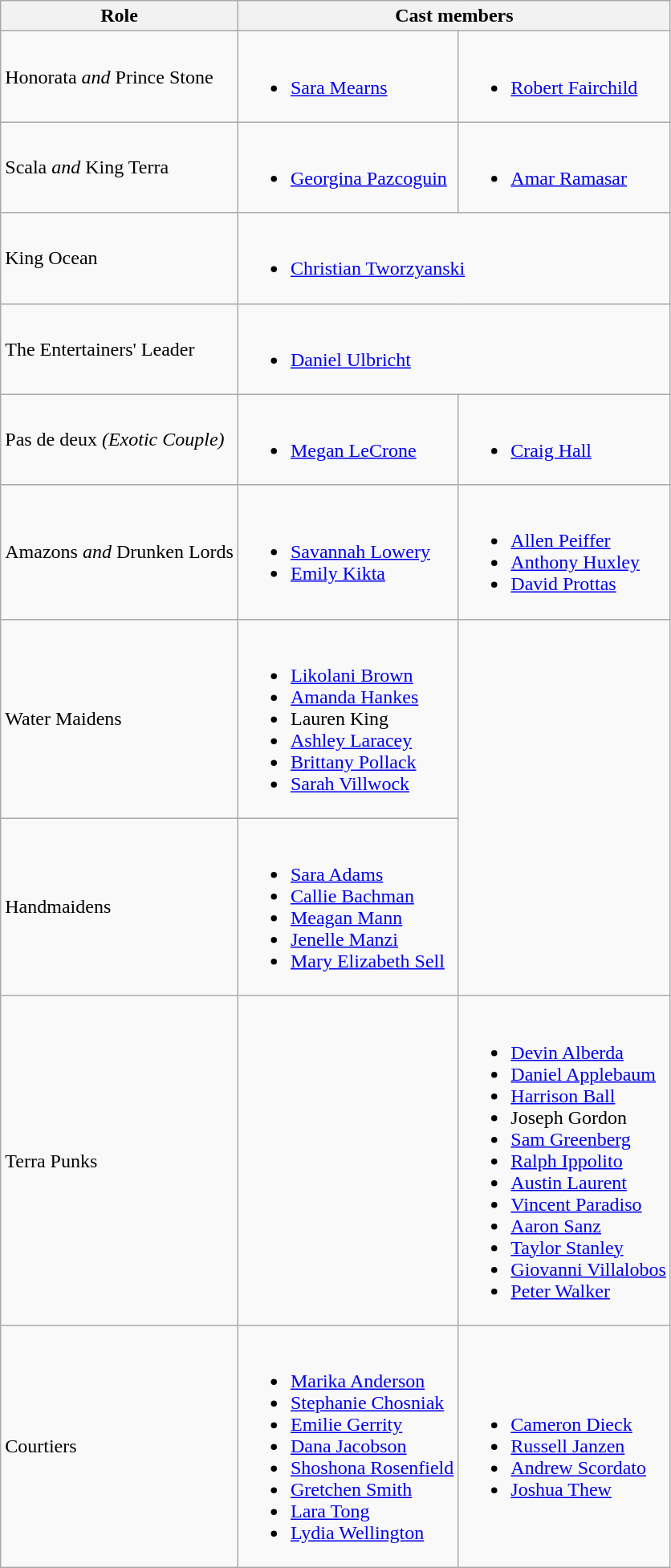<table class="wikitable">
<tr>
<th>Role</th>
<th colspan=2>Cast members</th>
</tr>
<tr>
<td>Honorata <em>and</em> Prince Stone</td>
<td><br><ul><li><a href='#'>Sara Mearns</a></li></ul></td>
<td><br><ul><li><a href='#'>Robert Fairchild</a></li></ul></td>
</tr>
<tr>
<td>Scala <em>and</em> King Terra</td>
<td><br><ul><li><a href='#'>Georgina Pazcoguin</a></li></ul></td>
<td><br><ul><li><a href='#'>Amar Ramasar</a></li></ul></td>
</tr>
<tr>
<td>King Ocean</td>
<td colspan=2><br><ul><li><a href='#'>Christian Tworzyanski</a></li></ul></td>
</tr>
<tr>
<td>The Entertainers' Leader</td>
<td colspan=2><br><ul><li><a href='#'>Daniel Ulbricht</a></li></ul></td>
</tr>
<tr>
<td>Pas de deux <em>(Exotic Couple)</em></td>
<td><br><ul><li><a href='#'>Megan LeCrone</a></li></ul></td>
<td><br><ul><li><a href='#'>Craig Hall</a></li></ul></td>
</tr>
<tr>
<td>Amazons <em>and</em> Drunken Lords</td>
<td><br><ul><li><a href='#'>Savannah Lowery</a></li><li><a href='#'>Emily Kikta</a></li></ul></td>
<td><br><ul><li><a href='#'>Allen Peiffer</a></li><li><a href='#'>Anthony Huxley</a></li><li><a href='#'>David Prottas</a></li></ul></td>
</tr>
<tr>
<td>Water Maidens</td>
<td><br><ul><li><a href='#'>Likolani Brown</a></li><li><a href='#'>Amanda Hankes</a></li><li>Lauren King</li><li><a href='#'>Ashley Laracey</a></li><li><a href='#'>Brittany Pollack</a></li><li><a href='#'>Sarah Villwock</a></li></ul></td>
</tr>
<tr>
<td>Handmaidens</td>
<td><br><ul><li><a href='#'>Sara Adams</a></li><li><a href='#'>Callie Bachman</a></li><li><a href='#'>Meagan Mann</a></li><li><a href='#'>Jenelle Manzi</a></li><li><a href='#'>Mary Elizabeth Sell</a></li></ul></td>
</tr>
<tr>
<td>Terra Punks</td>
<td></td>
<td><br><ul><li><a href='#'>Devin Alberda</a></li><li><a href='#'>Daniel Applebaum</a></li><li><a href='#'>Harrison Ball</a></li><li>Joseph Gordon</li><li><a href='#'>Sam Greenberg</a></li><li><a href='#'>Ralph Ippolito</a></li><li><a href='#'>Austin Laurent</a></li><li><a href='#'>Vincent Paradiso</a></li><li><a href='#'>Aaron Sanz</a></li><li><a href='#'>Taylor Stanley</a></li><li><a href='#'>Giovanni Villalobos</a></li><li><a href='#'>Peter Walker</a></li></ul></td>
</tr>
<tr>
<td>Courtiers</td>
<td><br><ul><li><a href='#'>Marika Anderson</a></li><li><a href='#'>Stephanie Chosniak</a></li><li><a href='#'>Emilie Gerrity</a></li><li><a href='#'>Dana Jacobson</a></li><li><a href='#'>Shoshona Rosenfield</a></li><li><a href='#'>Gretchen Smith</a></li><li><a href='#'>Lara Tong</a></li><li><a href='#'>Lydia Wellington</a></li></ul></td>
<td><br><ul><li><a href='#'>Cameron Dieck</a></li><li><a href='#'>Russell Janzen</a></li><li><a href='#'>Andrew Scordato</a></li><li><a href='#'>Joshua Thew</a></li></ul></td>
</tr>
</table>
